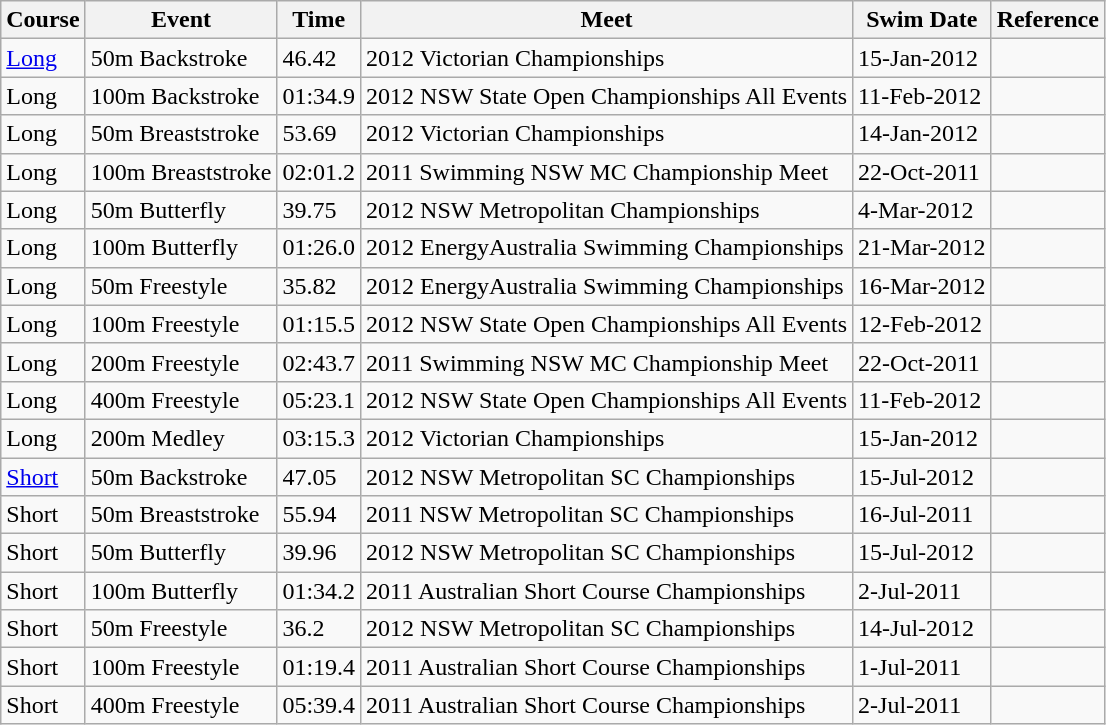<table class="wikitable sortable">
<tr>
<th>Course</th>
<th>Event</th>
<th>Time</th>
<th>Meet</th>
<th>Swim Date</th>
<th>Reference</th>
</tr>
<tr>
<td><a href='#'>Long</a></td>
<td>50m Backstroke</td>
<td>46.42</td>
<td>2012 Victorian Championships</td>
<td>15-Jan-2012</td>
<td></td>
</tr>
<tr>
<td>Long</td>
<td>100m Backstroke</td>
<td>01:34.9</td>
<td>2012 NSW State Open Championships All Events</td>
<td>11-Feb-2012</td>
<td></td>
</tr>
<tr>
<td>Long</td>
<td>50m Breaststroke</td>
<td>53.69</td>
<td>2012 Victorian Championships</td>
<td>14-Jan-2012</td>
<td></td>
</tr>
<tr>
<td>Long</td>
<td>100m Breaststroke</td>
<td>02:01.2</td>
<td>2011 Swimming NSW MC Championship Meet</td>
<td>22-Oct-2011</td>
<td></td>
</tr>
<tr>
<td>Long</td>
<td>50m Butterfly</td>
<td>39.75</td>
<td>2012 NSW Metropolitan Championships</td>
<td>4-Mar-2012</td>
<td></td>
</tr>
<tr>
<td>Long</td>
<td>100m Butterfly</td>
<td>01:26.0</td>
<td>2012 EnergyAustralia Swimming Championships</td>
<td>21-Mar-2012</td>
<td></td>
</tr>
<tr>
<td>Long</td>
<td>50m Freestyle</td>
<td>35.82</td>
<td>2012 EnergyAustralia Swimming Championships</td>
<td>16-Mar-2012</td>
<td></td>
</tr>
<tr>
<td>Long</td>
<td>100m Freestyle</td>
<td>01:15.5</td>
<td>2012 NSW State Open Championships All Events</td>
<td>12-Feb-2012</td>
<td></td>
</tr>
<tr>
<td>Long</td>
<td>200m Freestyle</td>
<td>02:43.7</td>
<td>2011 Swimming NSW MC Championship Meet</td>
<td>22-Oct-2011</td>
<td></td>
</tr>
<tr>
<td>Long</td>
<td>400m Freestyle</td>
<td>05:23.1</td>
<td>2012 NSW State Open Championships All Events</td>
<td>11-Feb-2012</td>
<td></td>
</tr>
<tr>
<td>Long</td>
<td>200m Medley</td>
<td>03:15.3</td>
<td>2012 Victorian Championships</td>
<td>15-Jan-2012</td>
<td></td>
</tr>
<tr>
<td><a href='#'>Short</a></td>
<td>50m Backstroke</td>
<td>47.05</td>
<td>2012 NSW Metropolitan SC Championships</td>
<td>15-Jul-2012</td>
<td></td>
</tr>
<tr>
<td>Short</td>
<td>50m Breaststroke</td>
<td>55.94</td>
<td>2011 NSW Metropolitan SC Championships</td>
<td>16-Jul-2011</td>
<td></td>
</tr>
<tr>
<td>Short</td>
<td>50m Butterfly</td>
<td>39.96</td>
<td>2012 NSW Metropolitan SC Championships</td>
<td>15-Jul-2012</td>
<td></td>
</tr>
<tr>
<td>Short</td>
<td>100m Butterfly</td>
<td>01:34.2</td>
<td>2011 Australian Short Course Championships</td>
<td>2-Jul-2011</td>
<td></td>
</tr>
<tr>
<td>Short</td>
<td>50m Freestyle</td>
<td>36.2</td>
<td>2012 NSW Metropolitan SC Championships</td>
<td>14-Jul-2012</td>
<td></td>
</tr>
<tr>
<td>Short</td>
<td>100m Freestyle</td>
<td>01:19.4</td>
<td>2011 Australian Short Course Championships</td>
<td>1-Jul-2011</td>
<td></td>
</tr>
<tr>
<td>Short</td>
<td>400m Freestyle</td>
<td>05:39.4</td>
<td>2011 Australian Short Course Championships</td>
<td>2-Jul-2011</td>
<td></td>
</tr>
</table>
